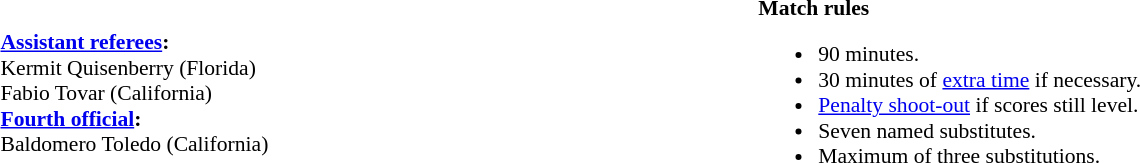<table style="width:100%;font-size:90%">
<tr>
<td><br><strong><a href='#'>Assistant referees</a>:</strong>
<br>Kermit Quisenberry (Florida)
<br>Fabio Tovar (California)
<br><strong><a href='#'>Fourth official</a>:</strong>
<br>Baldomero Toledo (California)</td>
<td style="width:60%; vertical-align:top"><br><strong>Match rules</strong><ul><li>90 minutes.</li><li>30 minutes of <a href='#'>extra time</a> if necessary.</li><li><a href='#'>Penalty shoot-out</a> if scores still level.</li><li>Seven named substitutes.</li><li>Maximum of three substitutions.</li></ul></td>
</tr>
</table>
